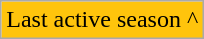<table class="wikitable">
<tr>
<td style="background-color:#FFC40C;">Last active season ^</td>
</tr>
</table>
